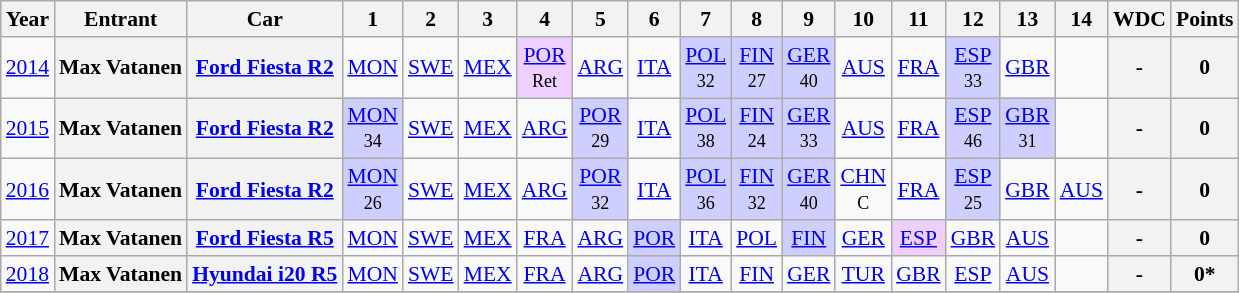<table class="wikitable" border="1" style="text-align:center; font-size:90%;">
<tr>
<th>Year</th>
<th>Entrant</th>
<th>Car</th>
<th>1</th>
<th>2</th>
<th>3</th>
<th>4</th>
<th>5</th>
<th>6</th>
<th>7</th>
<th>8</th>
<th>9</th>
<th>10</th>
<th>11</th>
<th>12</th>
<th>13</th>
<th>14</th>
<th>WDC</th>
<th>Points</th>
</tr>
<tr>
<td><a href='#'>2014</a></td>
<th>Max Vatanen</th>
<th><a href='#'>Ford Fiesta R2</a></th>
<td><a href='#'>MON</a></td>
<td><a href='#'>SWE</a></td>
<td><a href='#'>MEX</a></td>
<td style="background:#EFCFFF;"><a href='#'>POR</a><br><small>Ret</small></td>
<td><a href='#'>ARG</a></td>
<td><a href='#'>ITA</a></td>
<td style="background:#CFCFFF;"><a href='#'>POL</a><br><small>32</small></td>
<td style="background:#CFCFFF;"><a href='#'>FIN</a><br><small>27</small></td>
<td style="background:#CFCFFF;"><a href='#'>GER</a><br><small>40</small></td>
<td><a href='#'>AUS</a></td>
<td><a href='#'>FRA</a></td>
<td style="background:#CFCFFF;"><a href='#'>ESP</a><br><small>33</small></td>
<td><a href='#'>GBR</a></td>
<td></td>
<th>-</th>
<th>0</th>
</tr>
<tr>
<td><a href='#'>2015</a></td>
<th>Max Vatanen</th>
<th><a href='#'>Ford Fiesta R2</a></th>
<td style="background:#CFCFFF;"><a href='#'>MON</a><br><small>34</small></td>
<td><a href='#'>SWE</a></td>
<td><a href='#'>MEX</a></td>
<td><a href='#'>ARG</a></td>
<td style="background:#CFCFFF;"><a href='#'>POR</a><br><small>29</small></td>
<td><a href='#'>ITA</a></td>
<td style="background:#CFCFFF;"><a href='#'>POL</a><br><small>38</small></td>
<td style="background:#CFCFFF;"><a href='#'>FIN</a><br><small>24</small></td>
<td style="background:#CFCFFF;"><a href='#'>GER</a><br><small>33</small></td>
<td><a href='#'>AUS</a></td>
<td><a href='#'>FRA</a></td>
<td style="background:#CFCFFF;"><a href='#'>ESP</a><br><small>46</small></td>
<td style="background:#CFCFFF;"><a href='#'>GBR</a><br><small>31</small></td>
<td></td>
<th>-</th>
<th>0</th>
</tr>
<tr>
<td><a href='#'>2016</a></td>
<th>Max Vatanen</th>
<th><a href='#'>Ford Fiesta R2</a></th>
<td style="background:#CFCFFF;"><a href='#'>MON</a><br><small>26</small></td>
<td><a href='#'>SWE</a></td>
<td><a href='#'>MEX</a></td>
<td><a href='#'>ARG</a></td>
<td style="background:#CFCFFF;"><a href='#'>POR</a><br><small>32</small></td>
<td><a href='#'>ITA</a></td>
<td style="background:#CFCFFF;"><a href='#'>POL</a><br><small>36</small></td>
<td style="background:#CFCFFF;"><a href='#'>FIN</a><br><small>32</small></td>
<td style="background:#CFCFFF;"><a href='#'>GER</a><br><small>40</small></td>
<td><a href='#'>CHN</a><br><small>C</small></td>
<td><a href='#'>FRA</a></td>
<td style="background:#CFCFFF;"><a href='#'>ESP</a><br><small>25</small></td>
<td><a href='#'>GBR</a></td>
<td><a href='#'>AUS</a></td>
<th>-</th>
<th>0</th>
</tr>
<tr>
<td><a href='#'>2017</a></td>
<th>Max Vatanen</th>
<th><a href='#'>Ford Fiesta R5</a></th>
<td><a href='#'>MON</a></td>
<td><a href='#'>SWE</a></td>
<td><a href='#'>MEX</a></td>
<td><a href='#'>FRA</a></td>
<td><a href='#'>ARG</a></td>
<td style="background:#CFCFFF;"><a href='#'>POR</a><br></td>
<td><a href='#'>ITA</a></td>
<td><a href='#'>POL</a></td>
<td style="background:#CFCFFF;"><a href='#'>FIN</a><br></td>
<td><a href='#'>GER</a></td>
<td style="background:#EFCFFF;"><a href='#'>ESP</a><br></td>
<td><a href='#'>GBR</a></td>
<td><a href='#'>AUS</a></td>
<td></td>
<th>-</th>
<th>0</th>
</tr>
<tr>
<td><a href='#'>2018</a></td>
<th>Max Vatanen</th>
<th><a href='#'>Hyundai i20 R5</a></th>
<td><a href='#'>MON</a></td>
<td><a href='#'>SWE</a></td>
<td><a href='#'>MEX</a></td>
<td><a href='#'>FRA</a></td>
<td><a href='#'>ARG</a></td>
<td style="background:#CFCFFF;"><a href='#'>POR</a><br></td>
<td><a href='#'>ITA</a></td>
<td><a href='#'>FIN</a></td>
<td><a href='#'>GER</a></td>
<td><a href='#'>TUR</a></td>
<td><a href='#'>GBR</a></td>
<td><a href='#'>ESP</a></td>
<td><a href='#'>AUS</a></td>
<td></td>
<th>-</th>
<th>0*</th>
</tr>
<tr>
</tr>
</table>
